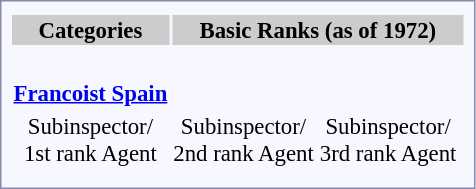<table style="border:1px solid #8888aa; background-color:#f7f8ff; padding:5px; font-size:95%; margin:0px 12px 12px 0px;">
<tr>
</tr>
<tr bgcolor="#CCCCCC">
<th><strong>Categories</strong></th>
<th colspan=3>Basic Ranks (as of 1972)</th>
</tr>
<tr>
</tr>
<tr>
<td align="center" rowspan=2><strong><br><a href='#'>Francoist Spain</a></strong></td>
<td align="center" colspan=1></td>
<td align="center" colspan=1></td>
<td align="center" colspan=1></td>
</tr>
<tr rowspan="2">
</tr>
<tr align="center">
<td align="center" colspan=1>Subinspector/<br>1st rank Agent</td>
<td align="center" colspan=1>Subinspector/<br>2nd rank Agent</td>
<td align="center" colspan=1>Subinspector/<br>3rd rank Agent</td>
</tr>
<tr>
<td colspan=10></td>
</tr>
<tr>
</tr>
</table>
